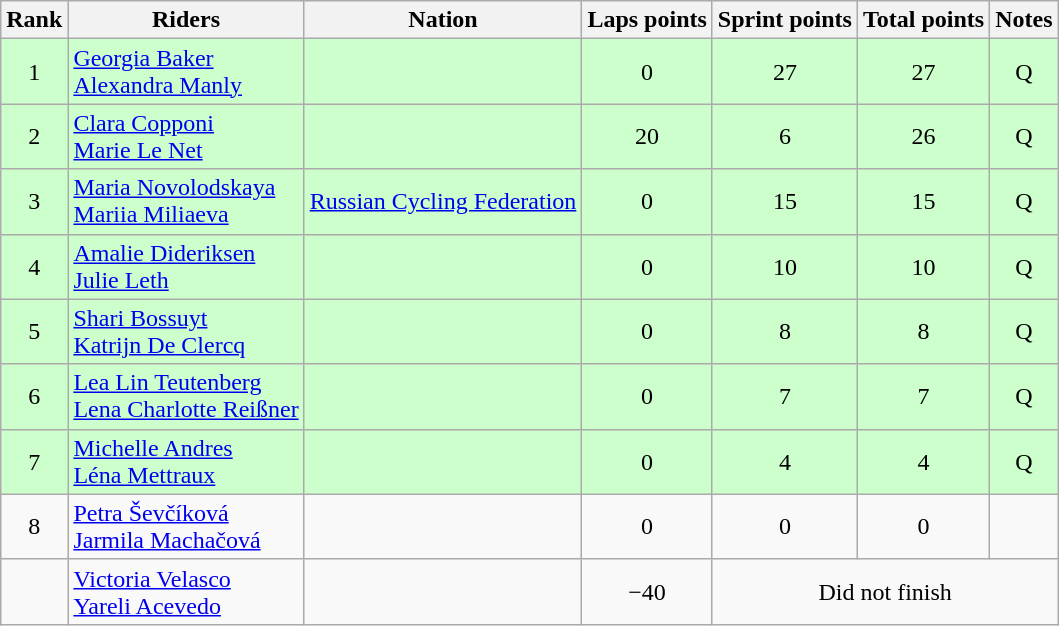<table class="wikitable sortable" style="text-align:center">
<tr>
<th>Rank</th>
<th>Riders</th>
<th>Nation</th>
<th>Laps points</th>
<th>Sprint points</th>
<th>Total points</th>
<th>Notes</th>
</tr>
<tr bgcolor=ccffcc>
<td>1</td>
<td align=left><a href='#'>Georgia Baker</a><br><a href='#'>Alexandra Manly</a></td>
<td align=left></td>
<td>0</td>
<td>27</td>
<td>27</td>
<td>Q</td>
</tr>
<tr bgcolor=ccffcc>
<td>2</td>
<td align=left><a href='#'>Clara Copponi</a><br><a href='#'>Marie Le Net</a></td>
<td align=left></td>
<td>20</td>
<td>6</td>
<td>26</td>
<td>Q</td>
</tr>
<tr bgcolor=ccffcc>
<td>3</td>
<td align=left><a href='#'>Maria Novolodskaya</a><br><a href='#'>Mariia Miliaeva</a></td>
<td align=left><a href='#'>Russian Cycling Federation</a></td>
<td>0</td>
<td>15</td>
<td>15</td>
<td>Q</td>
</tr>
<tr bgcolor=ccffcc>
<td>4</td>
<td align=left><a href='#'>Amalie Dideriksen</a><br><a href='#'>Julie Leth</a></td>
<td align=left></td>
<td>0</td>
<td>10</td>
<td>10</td>
<td>Q</td>
</tr>
<tr bgcolor=ccffcc>
<td>5</td>
<td align=left><a href='#'>Shari Bossuyt</a><br><a href='#'>Katrijn De Clercq</a></td>
<td align=left></td>
<td>0</td>
<td>8</td>
<td>8</td>
<td>Q</td>
</tr>
<tr bgcolor=ccffcc>
<td>6</td>
<td align=left><a href='#'>Lea Lin Teutenberg</a><br><a href='#'>Lena Charlotte Reißner</a></td>
<td align=left></td>
<td>0</td>
<td>7</td>
<td>7</td>
<td>Q</td>
</tr>
<tr bgcolor=ccffcc>
<td>7</td>
<td align=left><a href='#'>Michelle Andres</a><br><a href='#'>Léna Mettraux</a></td>
<td align=left></td>
<td>0</td>
<td>4</td>
<td>4</td>
<td>Q</td>
</tr>
<tr>
<td>8</td>
<td align=left><a href='#'>Petra Ševčíková</a><br><a href='#'>Jarmila Machačová</a></td>
<td align=left></td>
<td>0</td>
<td>0</td>
<td>0</td>
<td></td>
</tr>
<tr>
<td></td>
<td align=left><a href='#'>Victoria Velasco</a><br><a href='#'>Yareli Acevedo</a></td>
<td align=left></td>
<td>−40</td>
<td colspan=3>Did not finish</td>
</tr>
</table>
